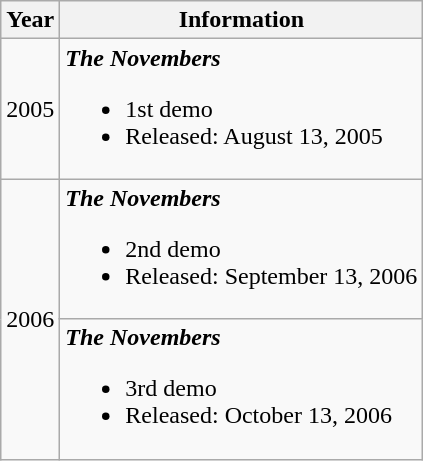<table class="wikitable">
<tr>
<th>Year</th>
<th>Information</th>
</tr>
<tr>
<td>2005</td>
<td><strong><em>The Novembers</em></strong><br><ul><li>1st demo</li><li>Released: August 13, 2005</li></ul></td>
</tr>
<tr>
<td rowspan="2">2006</td>
<td><strong><em>The Novembers</em></strong><br><ul><li>2nd demo</li><li>Released: September 13, 2006</li></ul></td>
</tr>
<tr>
<td><strong><em>The Novembers</em></strong><br><ul><li>3rd demo</li><li>Released: October 13, 2006</li></ul></td>
</tr>
</table>
